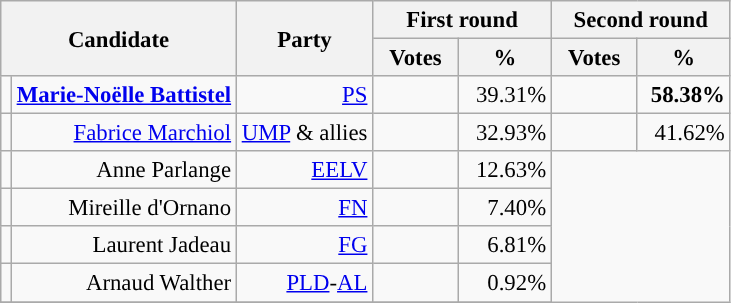<table class="wikitable" style="text-align:right;font-size:95%;">
<tr>
<th rowspan=2 colspan=2>Candidate</th>
<th rowspan=2 colspan=1>Party</th>
<th colspan=2>First round</th>
<th colspan=2>Second round</th>
</tr>
<tr>
<th style="width:50px;">Votes</th>
<th style="width:55px;">%</th>
<th style="width:50px;">Votes</th>
<th style="width:55px;">%</th>
</tr>
<tr>
<td style="color:inherit;background-color:"></td>
<td><strong><a href='#'>Marie-Noëlle Battistel</a></strong></td>
<td><a href='#'>PS</a></td>
<td></td>
<td>39.31%</td>
<td><strong></strong></td>
<td><strong>58.38%</strong></td>
</tr>
<tr>
<td style="color:inherit;background-color:"></td>
<td><a href='#'>Fabrice Marchiol</a></td>
<td><a href='#'>UMP</a> & allies</td>
<td></td>
<td>32.93%</td>
<td></td>
<td>41.62%</td>
</tr>
<tr>
<td style="color:inherit;background-color:"></td>
<td>Anne Parlange</td>
<td><a href='#'>EELV</a></td>
<td></td>
<td>12.63%</td>
</tr>
<tr>
<td style="color:inherit;background-color:"></td>
<td>Mireille d'Ornano</td>
<td><a href='#'>FN</a></td>
<td></td>
<td>7.40%</td>
</tr>
<tr>
<td style="color:inherit;background-color:"></td>
<td>Laurent Jadeau</td>
<td><a href='#'>FG</a></td>
<td></td>
<td>6.81%</td>
</tr>
<tr>
<td style="color:inherit;background-color:"></td>
<td>Arnaud Walther</td>
<td><a href='#'>PLD</a>-<a href='#'>AL</a></td>
<td></td>
<td>0.92%</td>
</tr>
<tr>
</tr>
</table>
